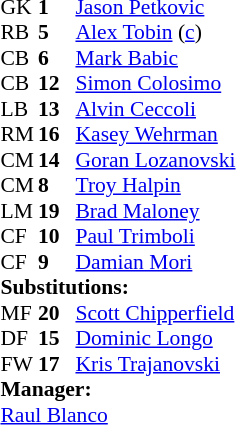<table style="font-size:90%; margin:0.2em auto;" cellspacing="0" cellpadding="0">
<tr>
<th width="25"></th>
<th width="25"></th>
</tr>
<tr>
<td>GK</td>
<td><strong>1</strong></td>
<td><a href='#'>Jason Petkovic</a></td>
</tr>
<tr>
<td>RB</td>
<td><strong>5</strong></td>
<td><a href='#'>Alex Tobin</a> (<a href='#'>c</a>)</td>
<td></td>
<td></td>
</tr>
<tr>
<td>CB</td>
<td><strong>6</strong></td>
<td><a href='#'>Mark Babic</a></td>
</tr>
<tr>
<td>CB</td>
<td><strong>12</strong></td>
<td><a href='#'>Simon Colosimo</a></td>
<td></td>
</tr>
<tr>
<td>LB</td>
<td><strong>13</strong></td>
<td><a href='#'>Alvin Ceccoli</a></td>
</tr>
<tr>
<td>RM</td>
<td><strong>16</strong></td>
<td><a href='#'>Kasey Wehrman</a></td>
<td></td>
</tr>
<tr>
<td>CM</td>
<td><strong>14</strong></td>
<td><a href='#'>Goran Lozanovski</a></td>
<td></td>
<td></td>
</tr>
<tr>
<td>CM</td>
<td><strong>8</strong></td>
<td><a href='#'>Troy Halpin</a></td>
<td></td>
<td></td>
</tr>
<tr>
<td>LM</td>
<td><strong>19</strong></td>
<td><a href='#'>Brad Maloney</a></td>
</tr>
<tr>
<td>CF</td>
<td><strong>10</strong></td>
<td><a href='#'>Paul Trimboli</a></td>
</tr>
<tr>
<td>CF</td>
<td><strong>9</strong></td>
<td><a href='#'>Damian Mori</a></td>
</tr>
<tr>
<td colspan=3><strong>Substitutions:</strong></td>
</tr>
<tr>
<td>MF</td>
<td><strong>20</strong></td>
<td><a href='#'>Scott Chipperfield</a></td>
<td></td>
<td></td>
</tr>
<tr>
<td>DF</td>
<td><strong>15</strong></td>
<td><a href='#'>Dominic Longo</a></td>
<td></td>
<td></td>
</tr>
<tr>
<td>FW</td>
<td><strong>17</strong></td>
<td><a href='#'>Kris Trajanovski</a></td>
<td></td>
<td> </td>
</tr>
<tr>
<td colspan=4><strong>Manager:</strong></td>
</tr>
<tr>
<td colspan="4"> <a href='#'>Raul Blanco</a></td>
</tr>
</table>
